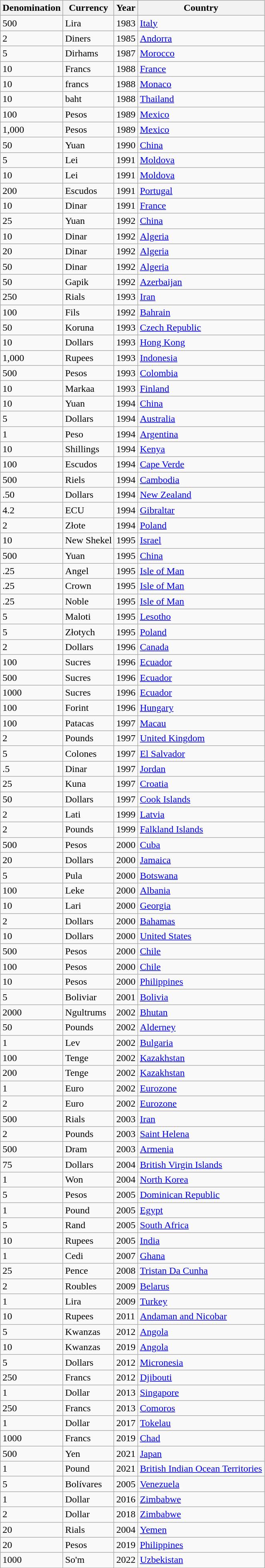<table class="wikitable sortable">
<tr>
<th>Denomination</th>
<th>Currency</th>
<th>Year</th>
<th>Country</th>
</tr>
<tr>
<td>500</td>
<td>Lira</td>
<td>1983</td>
<td><a href='#'>Italy</a></td>
</tr>
<tr>
<td>2</td>
<td>Diners</td>
<td>1985</td>
<td><a href='#'>Andorra</a></td>
</tr>
<tr>
<td>5</td>
<td>Dirhams</td>
<td>1987</td>
<td><a href='#'>Morocco</a></td>
</tr>
<tr>
<td>10</td>
<td>Francs</td>
<td>1988</td>
<td><a href='#'>France</a></td>
</tr>
<tr>
<td>10</td>
<td>francs</td>
<td>1988</td>
<td><a href='#'>Monaco</a></td>
</tr>
<tr>
<td>10</td>
<td>baht</td>
<td>1988</td>
<td><a href='#'>Thailand</a></td>
</tr>
<tr>
<td>100</td>
<td>Pesos</td>
<td>1989</td>
<td><a href='#'>Mexico</a></td>
</tr>
<tr>
<td>1,000</td>
<td>Pesos</td>
<td>1989</td>
<td><a href='#'>Mexico</a></td>
</tr>
<tr>
<td>50</td>
<td>Yuan</td>
<td>1990</td>
<td><a href='#'>China</a></td>
</tr>
<tr>
<td>5</td>
<td>Lei</td>
<td>1991</td>
<td><a href='#'>Moldova</a></td>
</tr>
<tr>
<td>10</td>
<td>Lei</td>
<td>1991</td>
<td><a href='#'>Moldova</a></td>
</tr>
<tr>
<td>200</td>
<td>Escudos</td>
<td>1991</td>
<td><a href='#'>Portugal</a></td>
</tr>
<tr>
<td>10</td>
<td>Dinar</td>
<td>1991</td>
<td><a href='#'>France</a></td>
</tr>
<tr>
<td>25</td>
<td>Yuan</td>
<td>1992</td>
<td><a href='#'>China</a></td>
</tr>
<tr>
<td>10</td>
<td>Dinar</td>
<td>1992</td>
<td><a href='#'>Algeria</a></td>
</tr>
<tr>
<td>20</td>
<td>Dinar</td>
<td>1992</td>
<td><a href='#'>Algeria</a></td>
</tr>
<tr>
<td>50</td>
<td>Dinar</td>
<td>1992</td>
<td><a href='#'>Algeria</a></td>
</tr>
<tr>
<td>50</td>
<td>Gapik</td>
<td>1992</td>
<td><a href='#'>Azerbaijan</a></td>
</tr>
<tr>
<td>250</td>
<td>Rials</td>
<td>1993</td>
<td><a href='#'>Iran</a></td>
</tr>
<tr>
<td>100</td>
<td>Fils</td>
<td>1992</td>
<td><a href='#'>Bahrain</a></td>
</tr>
<tr>
<td>50</td>
<td>Koruna</td>
<td>1993</td>
<td><a href='#'>Czech Republic</a></td>
</tr>
<tr>
<td>10</td>
<td>Dollars</td>
<td>1993</td>
<td><a href='#'>Hong Kong</a></td>
</tr>
<tr>
<td>1,000</td>
<td>Rupees</td>
<td>1993</td>
<td><a href='#'>Indonesia</a></td>
</tr>
<tr>
<td>500</td>
<td>Pesos</td>
<td>1993</td>
<td><a href='#'>Colombia</a></td>
</tr>
<tr>
<td>10</td>
<td>Markaa</td>
<td>1993</td>
<td><a href='#'>Finland</a></td>
</tr>
<tr>
<td>10</td>
<td>Yuan</td>
<td>1994</td>
<td><a href='#'>China</a></td>
</tr>
<tr>
<td>5</td>
<td>Dollars</td>
<td>1994</td>
<td><a href='#'>Australia</a></td>
</tr>
<tr>
<td>1</td>
<td>Peso</td>
<td>1994</td>
<td><a href='#'>Argentina</a></td>
</tr>
<tr>
<td>10</td>
<td>Shillings</td>
<td>1994</td>
<td><a href='#'>Kenya</a></td>
</tr>
<tr>
<td>100</td>
<td>Escudos</td>
<td>1994</td>
<td><a href='#'>Cape Verde</a></td>
</tr>
<tr>
<td>500</td>
<td>Riels</td>
<td>1994</td>
<td><a href='#'>Cambodia</a></td>
</tr>
<tr>
<td>.50</td>
<td>Dollars</td>
<td>1994</td>
<td><a href='#'>New Zealand</a></td>
</tr>
<tr>
<td>4.2</td>
<td>ECU</td>
<td>1994</td>
<td><a href='#'>Gibraltar</a></td>
</tr>
<tr>
<td>2</td>
<td>Złote</td>
<td>1994</td>
<td><a href='#'>Poland</a></td>
</tr>
<tr>
<td>10</td>
<td>New Shekel</td>
<td>1995</td>
<td><a href='#'>Israel</a></td>
</tr>
<tr>
<td>500</td>
<td>Yuan</td>
<td>1995</td>
<td><a href='#'>China</a></td>
</tr>
<tr>
<td>.25</td>
<td>Angel</td>
<td>1995</td>
<td><a href='#'>Isle of Man</a></td>
</tr>
<tr>
<td>.25</td>
<td>Crown</td>
<td>1995</td>
<td><a href='#'>Isle of Man</a></td>
</tr>
<tr>
<td>.25</td>
<td>Noble</td>
<td>1995</td>
<td><a href='#'>Isle of Man</a></td>
</tr>
<tr>
<td>5</td>
<td>Maloti</td>
<td>1995</td>
<td><a href='#'>Lesotho</a></td>
</tr>
<tr>
<td>5</td>
<td>Złotych</td>
<td>1995</td>
<td><a href='#'>Poland</a></td>
</tr>
<tr>
<td>2</td>
<td>Dollars</td>
<td>1996</td>
<td><a href='#'>Canada</a></td>
</tr>
<tr>
<td>100</td>
<td>Sucres</td>
<td>1996</td>
<td><a href='#'>Ecuador</a></td>
</tr>
<tr>
<td>500</td>
<td>Sucres</td>
<td>1996</td>
<td><a href='#'>Ecuador</a></td>
</tr>
<tr>
<td>1000</td>
<td>Sucres</td>
<td>1996</td>
<td><a href='#'>Ecuador</a></td>
</tr>
<tr>
<td>100</td>
<td>Forint</td>
<td>1996</td>
<td><a href='#'>Hungary</a></td>
</tr>
<tr>
<td>100</td>
<td>Patacas</td>
<td>1997</td>
<td><a href='#'>Macau</a></td>
</tr>
<tr>
<td>2</td>
<td>Pounds</td>
<td>1997</td>
<td><a href='#'>United Kingdom</a></td>
</tr>
<tr>
<td>5</td>
<td>Colones</td>
<td>1997</td>
<td><a href='#'>El Salvador</a></td>
</tr>
<tr>
<td>.5</td>
<td>Dinar</td>
<td>1997</td>
<td><a href='#'>Jordan</a></td>
</tr>
<tr>
<td>25</td>
<td>Kuna</td>
<td>1997</td>
<td><a href='#'>Croatia</a></td>
</tr>
<tr>
<td>50</td>
<td>Dollars</td>
<td>1997</td>
<td><a href='#'>Cook Islands</a></td>
</tr>
<tr>
<td>2</td>
<td>Lati</td>
<td>1999</td>
<td><a href='#'>Latvia</a></td>
</tr>
<tr>
<td>2</td>
<td>Pounds</td>
<td>1999</td>
<td><a href='#'>Falkland Islands</a></td>
</tr>
<tr>
<td>500</td>
<td>Pesos</td>
<td>2000</td>
<td><a href='#'>Cuba</a></td>
</tr>
<tr>
<td>20</td>
<td>Dollars</td>
<td>2000</td>
<td><a href='#'>Jamaica</a></td>
</tr>
<tr>
<td>5</td>
<td>Pula</td>
<td>2000</td>
<td><a href='#'>Botswana</a></td>
</tr>
<tr>
<td>100</td>
<td>Leke</td>
<td>2000</td>
<td><a href='#'>Albania</a></td>
</tr>
<tr>
<td>10</td>
<td>Lari</td>
<td>2000</td>
<td><a href='#'>Georgia</a></td>
</tr>
<tr>
<td>2</td>
<td>Dollars</td>
<td>2000</td>
<td><a href='#'>Bahamas</a></td>
</tr>
<tr>
<td>10</td>
<td>Dollars</td>
<td>2000</td>
<td><a href='#'>United States</a></td>
</tr>
<tr>
<td>500</td>
<td>Pesos</td>
<td>2000</td>
<td><a href='#'>Chile</a></td>
</tr>
<tr>
<td>100</td>
<td>Pesos</td>
<td>2000</td>
<td><a href='#'>Chile</a></td>
</tr>
<tr>
<td>10</td>
<td>Pesos</td>
<td>2000</td>
<td><a href='#'>Philippines</a></td>
</tr>
<tr>
<td>5</td>
<td>Boliviar</td>
<td>2001</td>
<td><a href='#'>Bolivia</a></td>
</tr>
<tr>
<td>2000</td>
<td>Ngultrums</td>
<td>2002</td>
<td><a href='#'>Bhutan</a></td>
</tr>
<tr>
<td>50</td>
<td>Pounds</td>
<td>2002</td>
<td><a href='#'>Alderney</a></td>
</tr>
<tr>
<td>1</td>
<td>Lev</td>
<td>2002</td>
<td><a href='#'>Bulgaria</a></td>
</tr>
<tr>
<td>100</td>
<td>Tenge</td>
<td>2002</td>
<td><a href='#'>Kazakhstan</a></td>
</tr>
<tr>
<td>200</td>
<td>Tenge</td>
<td>2002</td>
<td><a href='#'>Kazakhstan</a></td>
</tr>
<tr>
<td>1</td>
<td>Euro</td>
<td>2002</td>
<td><a href='#'>Eurozone</a></td>
</tr>
<tr>
<td>2</td>
<td>Euro</td>
<td>2002</td>
<td><a href='#'>Eurozone</a></td>
</tr>
<tr>
<td>500</td>
<td>Rials</td>
<td>2003</td>
<td><a href='#'>Iran</a></td>
</tr>
<tr>
<td>2</td>
<td>Pounds</td>
<td>2003</td>
<td><a href='#'>Saint Helena</a></td>
</tr>
<tr>
<td>500</td>
<td>Dram</td>
<td>2003</td>
<td><a href='#'>Armenia</a></td>
</tr>
<tr>
<td>75</td>
<td>Dollars</td>
<td>2004</td>
<td><a href='#'>British Virgin Islands</a></td>
</tr>
<tr>
<td>1</td>
<td>Won</td>
<td>2004</td>
<td><a href='#'>North Korea</a></td>
</tr>
<tr>
<td>5</td>
<td>Pesos</td>
<td>2005</td>
<td><a href='#'>Dominican Republic</a></td>
</tr>
<tr>
<td>1</td>
<td>Pound</td>
<td>2005</td>
<td><a href='#'>Egypt</a></td>
</tr>
<tr>
<td>5</td>
<td>Rand</td>
<td>2005</td>
<td><a href='#'>South Africa</a></td>
</tr>
<tr>
<td>10</td>
<td>Rupees</td>
<td>2005</td>
<td><a href='#'>India</a></td>
</tr>
<tr>
<td>1</td>
<td>Cedi</td>
<td>2007</td>
<td><a href='#'>Ghana</a></td>
</tr>
<tr>
<td>25</td>
<td>Pence</td>
<td>2008</td>
<td><a href='#'>Tristan Da Cunha</a></td>
</tr>
<tr>
<td>2</td>
<td>Roubles</td>
<td>2009</td>
<td><a href='#'>Belarus</a></td>
</tr>
<tr>
<td>1</td>
<td>Lira</td>
<td>2009</td>
<td><a href='#'>Turkey</a></td>
</tr>
<tr>
<td>10</td>
<td>Rupees</td>
<td>2011</td>
<td><a href='#'>Andaman and Nicobar</a></td>
</tr>
<tr>
<td>5</td>
<td>Kwanzas</td>
<td>2012</td>
<td><a href='#'>Angola</a></td>
</tr>
<tr>
<td>10</td>
<td>Kwanzas</td>
<td>2019</td>
<td><a href='#'>Angola</a></td>
</tr>
<tr>
<td>5</td>
<td>Dollars</td>
<td>2012</td>
<td><a href='#'>Micronesia</a></td>
</tr>
<tr>
<td>250</td>
<td>Francs</td>
<td>2012</td>
<td><a href='#'>Djibouti</a></td>
</tr>
<tr>
<td>1</td>
<td>Dollar</td>
<td>2013</td>
<td><a href='#'>Singapore</a></td>
</tr>
<tr>
<td>250</td>
<td>Francs</td>
<td>2013</td>
<td><a href='#'>Comoros</a></td>
</tr>
<tr>
<td>1</td>
<td>Dollar</td>
<td>2017</td>
<td><a href='#'>Tokelau</a></td>
</tr>
<tr>
<td>1000</td>
<td>Francs</td>
<td>2019</td>
<td><a href='#'>Chad</a></td>
</tr>
<tr>
<td>500</td>
<td>Yen</td>
<td>2021</td>
<td><a href='#'>Japan</a></td>
</tr>
<tr>
<td>1</td>
<td>Pound</td>
<td>2021</td>
<td><a href='#'>British Indian Ocean Territories</a></td>
</tr>
<tr>
<td>5</td>
<td>Bolívares</td>
<td>2005</td>
<td><a href='#'>Venezuela</a></td>
</tr>
<tr>
<td>1</td>
<td>Dollar</td>
<td>2016</td>
<td><a href='#'>Zimbabwe</a></td>
</tr>
<tr>
<td>2</td>
<td>Dollar</td>
<td>2018</td>
<td><a href='#'>Zimbabwe</a></td>
</tr>
<tr>
<td>20</td>
<td>Rials</td>
<td>2004</td>
<td><a href='#'>Yemen</a></td>
</tr>
<tr>
<td>20</td>
<td>Pesos</td>
<td>2019</td>
<td><a href='#'>Philippines</a></td>
</tr>
<tr>
<td>1000</td>
<td>So'm</td>
<td>2022</td>
<td><a href='#'>Uzbekistan</a></td>
</tr>
</table>
